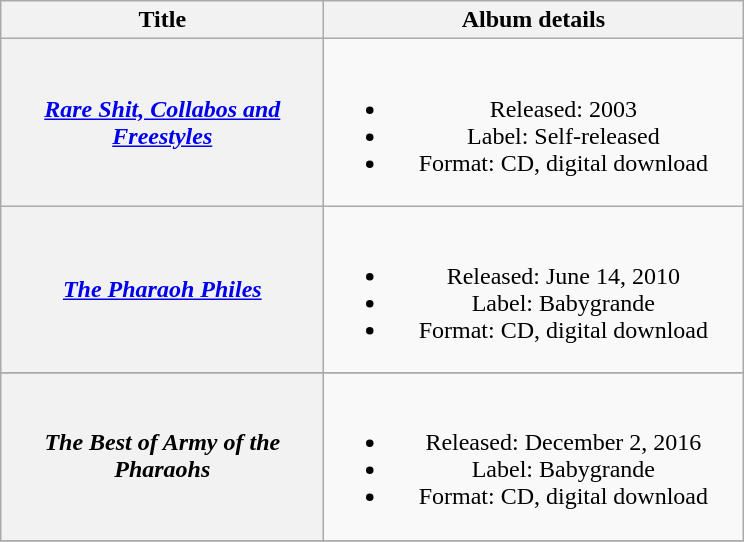<table class="wikitable plainrowheaders" style="text-align:center;">
<tr>
<th scope="col" rowspan="1" style="width:13em;">Title</th>
<th scope="col" rowspan="1" style="width:17em;">Album details</th>
</tr>
<tr>
<th scope="row"><em><a href='#'>Rare Shit, Collabos and Freestyles</a></em></th>
<td><br><ul><li>Released: 2003</li><li>Label: Self-released</li><li>Format: CD, digital download</li></ul></td>
</tr>
<tr>
<th scope="row"><em><a href='#'>The Pharaoh Philes</a></em></th>
<td><br><ul><li>Released: June 14, 2010</li><li>Label: Babygrande</li><li>Format: CD, digital download</li></ul></td>
</tr>
<tr>
</tr>
<tr>
<th scope="row"><em>The Best of Army of the Pharaohs</em></th>
<td><br><ul><li>Released: December 2, 2016</li><li>Label: Babygrande</li><li>Format: CD, digital download</li></ul></td>
</tr>
<tr>
</tr>
</table>
